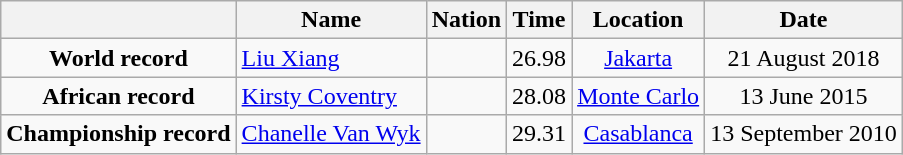<table class=wikitable style=text-align:center>
<tr>
<th></th>
<th>Name</th>
<th>Nation</th>
<th>Time</th>
<th>Location</th>
<th>Date</th>
</tr>
<tr>
<td><strong>World record</strong></td>
<td align=left><a href='#'>Liu Xiang</a></td>
<td align=left></td>
<td align=left>26.98</td>
<td><a href='#'>Jakarta</a></td>
<td>21 August 2018</td>
</tr>
<tr>
<td><strong>African record</strong></td>
<td align=left><a href='#'>Kirsty Coventry</a></td>
<td align=left></td>
<td align=left>28.08</td>
<td><a href='#'>Monte Carlo</a></td>
<td>13 June 2015</td>
</tr>
<tr>
<td><strong>Championship record</strong></td>
<td align=left><a href='#'>Chanelle Van Wyk</a></td>
<td align=left></td>
<td align=left>29.31</td>
<td><a href='#'>Casablanca</a></td>
<td>13 September 2010</td>
</tr>
</table>
